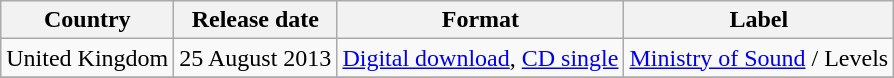<table class="wikitable plainrowheaders">
<tr>
<th scope="col">Country</th>
<th scope="col">Release date</th>
<th scope="col">Format</th>
<th scope="col">Label</th>
</tr>
<tr>
<td>United Kingdom</td>
<td>25 August 2013</td>
<td><a href='#'>Digital download</a>, <a href='#'>CD single</a></td>
<td><a href='#'>Ministry of Sound</a> / Levels</td>
</tr>
<tr>
</tr>
</table>
